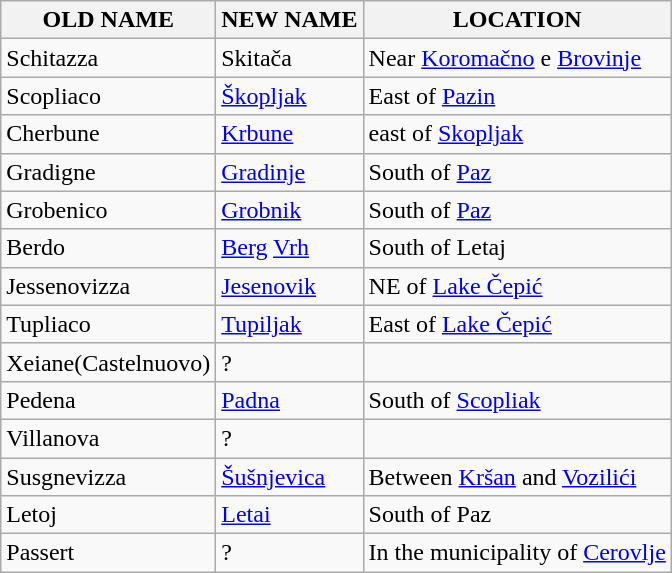<table class="wikitable">
<tr>
<th>OLD NAME</th>
<th>NEW NAME</th>
<th>LOCATION</th>
</tr>
<tr>
<td>Schitazza</td>
<td>Skitača</td>
<td>Near <a href='#'>Koromačno</a> e <a href='#'>Brovinje</a></td>
</tr>
<tr>
<td>Scopliaco</td>
<td><a href='#'>Škopljak</a></td>
<td>East of <a href='#'>Pazin</a></td>
</tr>
<tr>
<td>Cherbune</td>
<td><a href='#'>Krbune</a></td>
<td>east of <a href='#'>Skopljak</a></td>
</tr>
<tr>
<td>Gradigne</td>
<td><a href='#'>Gradinje</a></td>
<td>South of <a href='#'>Paz</a></td>
</tr>
<tr>
<td>Grobenico</td>
<td><a href='#'>Grobnik</a></td>
<td>South of <a href='#'>Paz</a></td>
</tr>
<tr>
<td>Berdo</td>
<td><a href='#'>Berg</a> <a href='#'>Vrh</a></td>
<td>South of Letaj</td>
</tr>
<tr>
<td>Jessenovizza</td>
<td><a href='#'>Jesenovik</a></td>
<td>NE of <a href='#'>Lake Čepić</a></td>
</tr>
<tr>
<td>Tupliaco</td>
<td><a href='#'>Tupiljak</a></td>
<td>East of <a href='#'>Lake Čepić</a></td>
</tr>
<tr>
<td>Xeiane(Castelnuovo)</td>
<td>?</td>
<td></td>
</tr>
<tr>
<td>Pedena</td>
<td><a href='#'>Padna</a></td>
<td>South of <a href='#'>Scopliak</a></td>
</tr>
<tr>
<td>Villanova</td>
<td>?</td>
<td></td>
</tr>
<tr>
<td>Susgnevizza</td>
<td><a href='#'>Šušnjevica</a></td>
<td>Between <a href='#'>Kršan</a> and <a href='#'>Vozilići</a></td>
</tr>
<tr>
<td>Letoj</td>
<td><a href='#'>Letai</a></td>
<td>South of Paz</td>
</tr>
<tr>
<td>Passert</td>
<td>?</td>
<td>In the municipality of <a href='#'>Cerovlje</a></td>
</tr>
</table>
